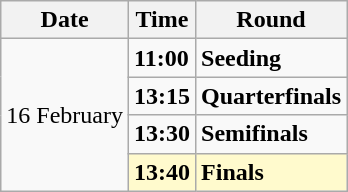<table class="wikitable">
<tr>
<th>Date</th>
<th>Time</th>
<th>Round</th>
</tr>
<tr>
<td rowspan=4>16 February</td>
<td><strong>11:00</strong></td>
<td><strong>Seeding</strong></td>
</tr>
<tr>
<td><strong>13:15</strong></td>
<td><strong>Quarterfinals</strong></td>
</tr>
<tr>
<td><strong>13:30</strong></td>
<td><strong>Semifinals</strong></td>
</tr>
<tr style=background:lemonchiffon>
<td><strong>13:40</strong></td>
<td><strong>Finals</strong></td>
</tr>
</table>
